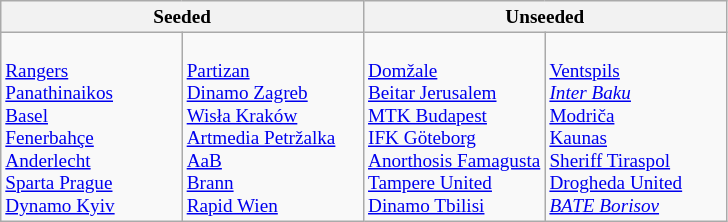<table class="wikitable" style="font-size:80%">
<tr>
<th colspan=2>Seeded</th>
<th colspan=2>Unseeded</th>
</tr>
<tr>
<td width=25% valign=top><br> <a href='#'>Rangers</a><br>
 <a href='#'>Panathinaikos</a><br>
 <a href='#'>Basel</a> <br>
 <a href='#'>Fenerbahçe</a><br>
 <a href='#'>Anderlecht</a> <br>
 <a href='#'>Sparta Prague</a><br>
 <a href='#'>Dynamo Kyiv</a></td>
<td width=25% valign=top><br> <a href='#'>Partizan</a><br>
 <a href='#'>Dinamo Zagreb</a><br>
 <a href='#'>Wisła Kraków</a><br>
 <a href='#'>Artmedia Petržalka</a><br>
 <a href='#'>AaB</a><br>
 <a href='#'>Brann</a><br>
 <a href='#'>Rapid Wien</a></td>
<td width=25% valign=top><br> <a href='#'>Domžale</a><br>
 <a href='#'>Beitar Jerusalem</a><br>
 <a href='#'>MTK Budapest</a><br>
 <a href='#'>IFK Göteborg</a><br>
 <a href='#'>Anorthosis Famagusta</a><br>
 <a href='#'>Tampere United</a><br>
 <a href='#'>Dinamo Tbilisi</a></td>
<td width=25% valign=top><br> <a href='#'>Ventspils</a><br>
 <em><a href='#'>Inter Baku</a></em><br>
 <a href='#'>Modriča</a><br>
 <a href='#'>Kaunas</a><br>
 <a href='#'>Sheriff Tiraspol</a><br>
 <a href='#'>Drogheda United</a><br>
 <em><a href='#'>BATE Borisov</a></em></td>
</tr>
</table>
